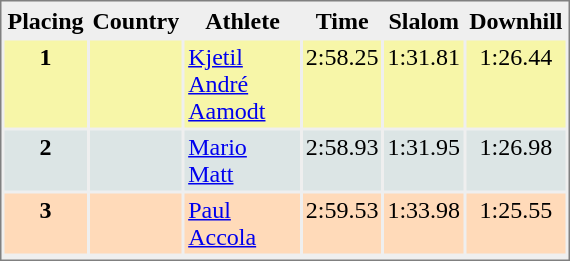<table style="border-style:solid;border-width:1px;border-color:#808080;background-color:#EFEFEF" cellspacing="2" cellpadding="2" width="380px">
<tr bgcolor="#EFEFEF">
<th>Placing</th>
<th>Country</th>
<th>Athlete</th>
<th>Time</th>
<th>Slalom</th>
<th>Downhill</th>
</tr>
<tr align="center" valign="top" bgcolor="#F7F6A8">
<th>1</th>
<td></td>
<td align="left"><a href='#'>Kjetil André Aamodt</a></td>
<td align="left">2:58.25</td>
<td>1:31.81</td>
<td>1:26.44</td>
</tr>
<tr align="center" valign="top" bgcolor="#DCE5E5">
<th>2</th>
<td></td>
<td align="left"><a href='#'>Mario Matt</a></td>
<td align="left">2:58.93</td>
<td>1:31.95</td>
<td>1:26.98</td>
</tr>
<tr align="center" valign="top" bgcolor="#FFDAB9">
<th>3</th>
<td></td>
<td align="left"><a href='#'>Paul Accola</a></td>
<td align="left">2:59.53</td>
<td>1:33.98</td>
<td>1:25.55</td>
</tr>
<tr align="center" valign="top" bgcolor="#FFFFFF">
</tr>
</table>
